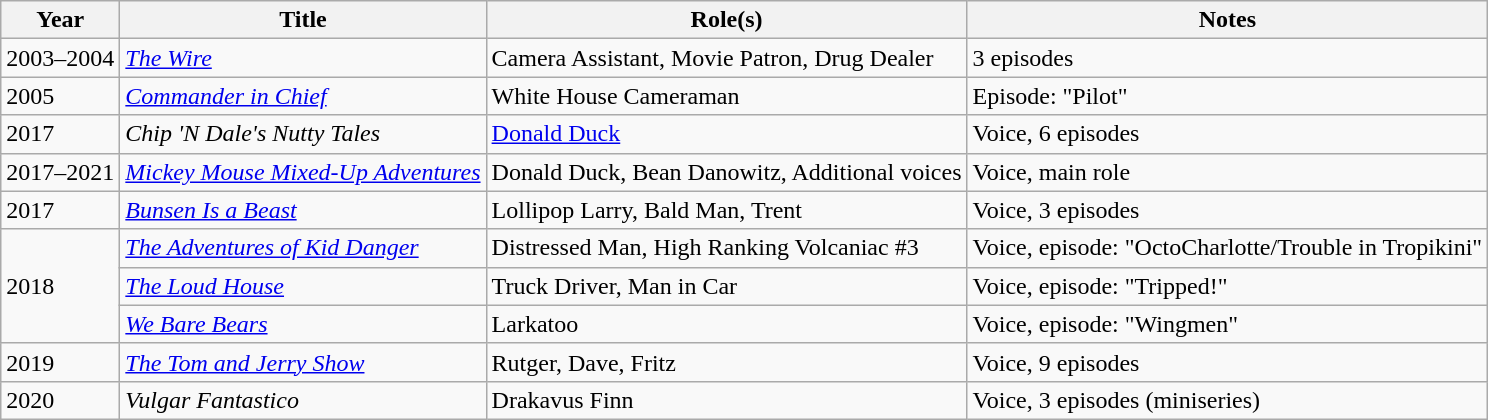<table class = "wikitable sortable">
<tr>
<th>Year</th>
<th>Title</th>
<th>Role(s)</th>
<th class = "unsortable">Notes</th>
</tr>
<tr>
<td>2003–2004</td>
<td><em><a href='#'>The Wire</a></em></td>
<td>Camera Assistant, Movie Patron, Drug Dealer</td>
<td>3 episodes</td>
</tr>
<tr>
<td>2005</td>
<td><em><a href='#'>Commander in Chief</a></em></td>
<td>White House Cameraman</td>
<td>Episode: "Pilot"</td>
</tr>
<tr>
<td>2017</td>
<td><em>Chip 'N Dale's Nutty Tales</em></td>
<td><a href='#'>Donald Duck</a></td>
<td>Voice, 6 episodes</td>
</tr>
<tr>
<td>2017–2021</td>
<td><em><a href='#'>Mickey Mouse Mixed-Up Adventures</a></em></td>
<td>Donald Duck, Bean Danowitz, Additional voices</td>
<td>Voice, main role</td>
</tr>
<tr>
<td>2017</td>
<td><em><a href='#'>Bunsen Is a Beast</a></em></td>
<td>Lollipop Larry, Bald Man, Trent</td>
<td>Voice, 3 episodes</td>
</tr>
<tr>
<td rowspan="3">2018</td>
<td><em><a href='#'>The Adventures of Kid Danger</a></em></td>
<td>Distressed Man, High Ranking Volcaniac #3</td>
<td>Voice, episode: "OctoCharlotte/Trouble in Tropikini"</td>
</tr>
<tr>
<td><em><a href='#'>The Loud House</a></em></td>
<td>Truck Driver, Man in Car</td>
<td>Voice, episode: "Tripped!"</td>
</tr>
<tr>
<td><em><a href='#'>We Bare Bears</a></em></td>
<td>Larkatoo</td>
<td>Voice, episode: "Wingmen"</td>
</tr>
<tr>
<td>2019</td>
<td><em><a href='#'>The Tom and Jerry Show</a></em></td>
<td>Rutger, Dave, Fritz</td>
<td>Voice, 9 episodes</td>
</tr>
<tr>
<td>2020</td>
<td><em>Vulgar Fantastico</em></td>
<td>Drakavus Finn</td>
<td>Voice, 3 episodes (miniseries)</td>
</tr>
</table>
